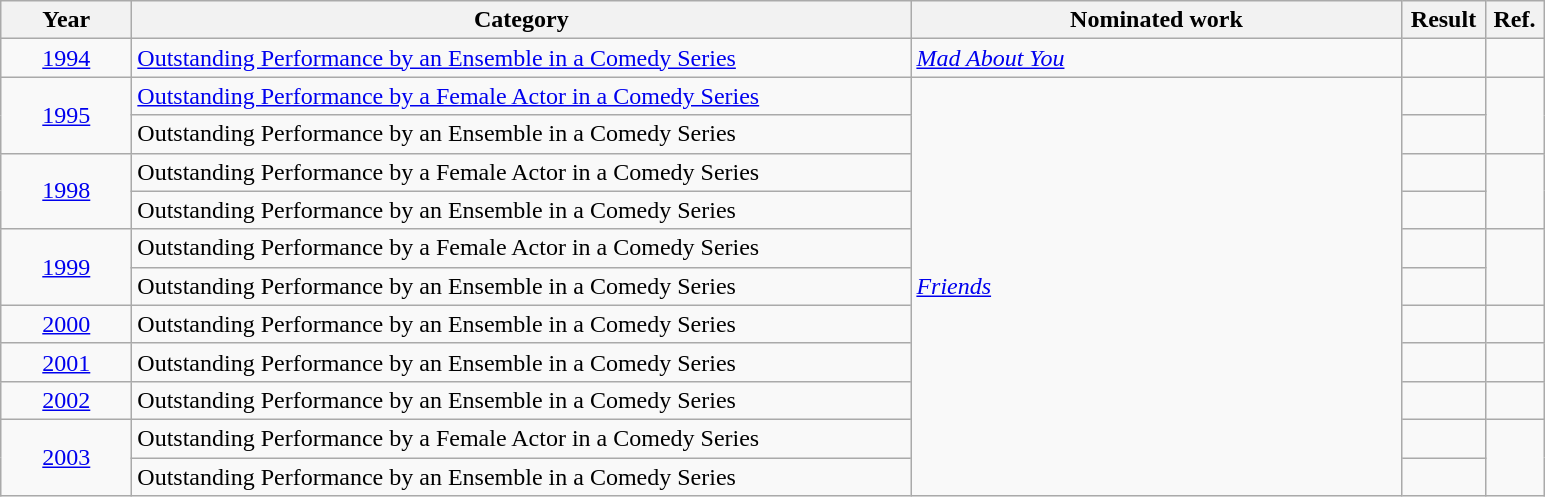<table class=wikitable>
<tr>
<th scope="col" style="width:5em;">Year</th>
<th scope="col" style="width:32em;">Category</th>
<th scope="col" style="width:20em;">Nominated work</th>
<th scope="col" style="width:3em;">Result</th>
<th scope="col" style="width:2em;">Ref.</th>
</tr>
<tr>
<td align="center"><a href='#'>1994</a></td>
<td><a href='#'>Outstanding Performance by an Ensemble in a Comedy Series</a></td>
<td><em><a href='#'>Mad About You</a></em></td>
<td></td>
<td align="center"></td>
</tr>
<tr>
<td rowspan="2" align="center"><a href='#'>1995</a></td>
<td><a href='#'>Outstanding Performance by a Female Actor in a Comedy Series</a></td>
<td rowspan="11"><em><a href='#'>Friends</a></em></td>
<td></td>
<td rowspan="2" align="center"></td>
</tr>
<tr>
<td>Outstanding Performance by an Ensemble in a Comedy Series</td>
<td></td>
</tr>
<tr>
<td rowspan="2" align="center"><a href='#'>1998</a></td>
<td>Outstanding Performance by a Female Actor in a Comedy Series</td>
<td></td>
<td rowspan="2" align="center"></td>
</tr>
<tr>
<td>Outstanding Performance by an Ensemble in a Comedy Series</td>
<td></td>
</tr>
<tr>
<td rowspan="2" align="center"><a href='#'>1999</a></td>
<td>Outstanding Performance by a Female Actor in a Comedy Series</td>
<td></td>
<td rowspan="2" align="center"></td>
</tr>
<tr>
<td>Outstanding Performance by an Ensemble in a Comedy Series</td>
<td></td>
</tr>
<tr>
<td align="center"><a href='#'>2000</a></td>
<td>Outstanding Performance by an Ensemble in a Comedy Series</td>
<td></td>
<td align="center"></td>
</tr>
<tr>
<td align="center"><a href='#'>2001</a></td>
<td>Outstanding Performance by an Ensemble in a Comedy Series</td>
<td></td>
<td align="center"></td>
</tr>
<tr>
<td align="center"><a href='#'>2002</a></td>
<td>Outstanding Performance by an Ensemble in a Comedy Series</td>
<td></td>
<td align="center"></td>
</tr>
<tr>
<td rowspan="2" align="center"><a href='#'>2003</a></td>
<td>Outstanding Performance by a Female Actor in a Comedy Series</td>
<td></td>
<td rowspan="2" align="center"></td>
</tr>
<tr>
<td>Outstanding Performance by an Ensemble in a Comedy Series</td>
<td></td>
</tr>
</table>
